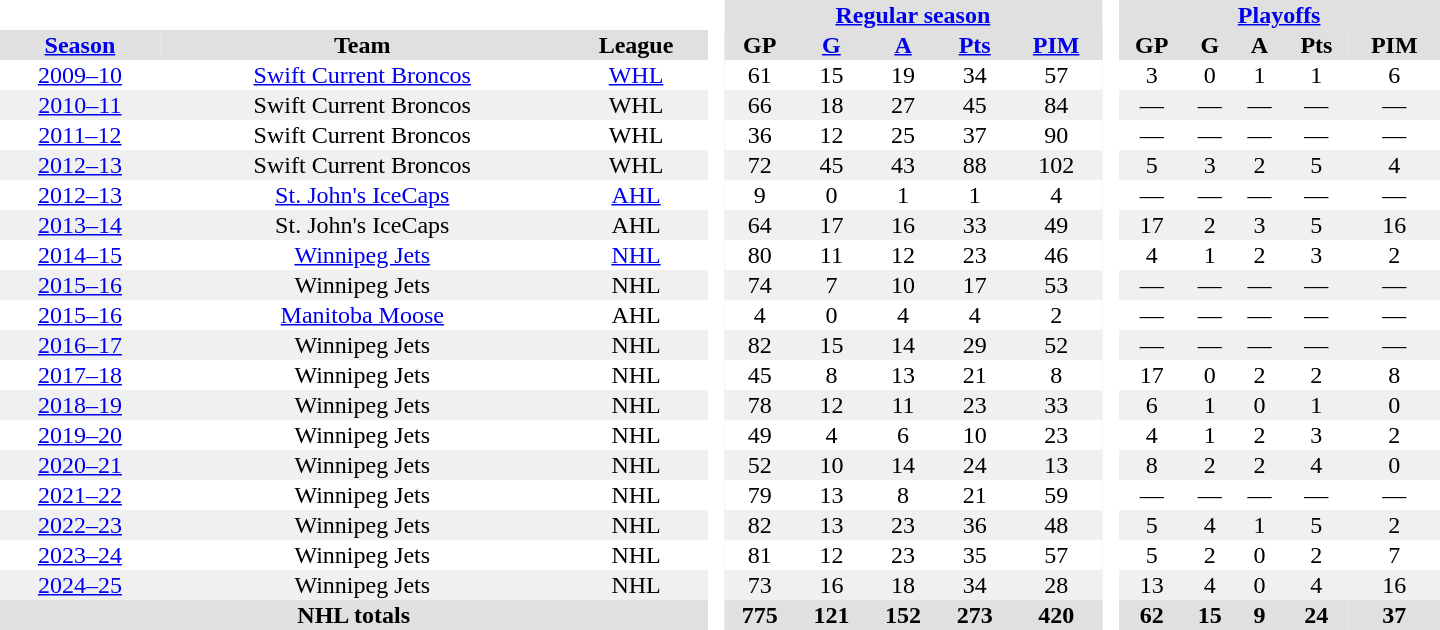<table border="0" cellpadding="1" cellspacing="0" style="text-align:center; width:60em;">
<tr bgcolor="#e0e0e0">
<th colspan="3" bgcolor="#ffffff"> </th>
<th rowspan="99" bgcolor="#ffffff"> </th>
<th colspan="5"><a href='#'>Regular season</a></th>
<th rowspan="99" bgcolor="#ffffff"> </th>
<th colspan="5"><a href='#'>Playoffs</a></th>
</tr>
<tr bgcolor="#e0e0e0">
<th><a href='#'>Season</a></th>
<th>Team</th>
<th>League</th>
<th>GP</th>
<th><a href='#'>G</a></th>
<th><a href='#'>A</a></th>
<th><a href='#'>Pts</a></th>
<th><a href='#'>PIM</a></th>
<th>GP</th>
<th>G</th>
<th>A</th>
<th>Pts</th>
<th>PIM</th>
</tr>
<tr>
<td><a href='#'>2009–10</a></td>
<td><a href='#'>Swift Current Broncos</a></td>
<td><a href='#'>WHL</a></td>
<td>61</td>
<td>15</td>
<td>19</td>
<td>34</td>
<td>57</td>
<td>3</td>
<td>0</td>
<td>1</td>
<td>1</td>
<td>6</td>
</tr>
<tr bgcolor="#f0f0f0">
<td><a href='#'>2010–11</a></td>
<td>Swift Current Broncos</td>
<td>WHL</td>
<td>66</td>
<td>18</td>
<td>27</td>
<td>45</td>
<td>84</td>
<td>—</td>
<td>—</td>
<td>—</td>
<td>—</td>
<td>—</td>
</tr>
<tr>
<td><a href='#'>2011–12</a></td>
<td>Swift Current Broncos</td>
<td>WHL</td>
<td>36</td>
<td>12</td>
<td>25</td>
<td>37</td>
<td>90</td>
<td>—</td>
<td>—</td>
<td>—</td>
<td>—</td>
<td>—</td>
</tr>
<tr bgcolor="#f0f0f0">
<td><a href='#'>2012–13</a></td>
<td>Swift Current Broncos</td>
<td>WHL</td>
<td>72</td>
<td>45</td>
<td>43</td>
<td>88</td>
<td>102</td>
<td>5</td>
<td>3</td>
<td>2</td>
<td>5</td>
<td>4</td>
</tr>
<tr>
<td><a href='#'>2012–13</a></td>
<td><a href='#'>St. John's IceCaps</a></td>
<td><a href='#'>AHL</a></td>
<td>9</td>
<td>0</td>
<td>1</td>
<td>1</td>
<td>4</td>
<td>—</td>
<td>—</td>
<td>—</td>
<td>—</td>
<td>—</td>
</tr>
<tr bgcolor="#f0f0f0">
<td><a href='#'>2013–14</a></td>
<td>St. John's IceCaps</td>
<td>AHL</td>
<td>64</td>
<td>17</td>
<td>16</td>
<td>33</td>
<td>49</td>
<td>17</td>
<td>2</td>
<td>3</td>
<td>5</td>
<td>16</td>
</tr>
<tr>
<td><a href='#'>2014–15</a></td>
<td><a href='#'>Winnipeg Jets</a></td>
<td><a href='#'>NHL</a></td>
<td>80</td>
<td>11</td>
<td>12</td>
<td>23</td>
<td>46</td>
<td>4</td>
<td>1</td>
<td>2</td>
<td>3</td>
<td>2</td>
</tr>
<tr bgcolor="#f0f0f0">
<td><a href='#'>2015–16</a></td>
<td>Winnipeg Jets</td>
<td>NHL</td>
<td>74</td>
<td>7</td>
<td>10</td>
<td>17</td>
<td>53</td>
<td>—</td>
<td>—</td>
<td>—</td>
<td>—</td>
<td>—</td>
</tr>
<tr>
<td><a href='#'>2015–16</a></td>
<td><a href='#'>Manitoba Moose</a></td>
<td>AHL</td>
<td>4</td>
<td>0</td>
<td>4</td>
<td>4</td>
<td>2</td>
<td>—</td>
<td>—</td>
<td>—</td>
<td>—</td>
<td>—</td>
</tr>
<tr bgcolor="#f0f0f0">
<td><a href='#'>2016–17</a></td>
<td>Winnipeg Jets</td>
<td>NHL</td>
<td>82</td>
<td>15</td>
<td>14</td>
<td>29</td>
<td>52</td>
<td>—</td>
<td>—</td>
<td>—</td>
<td>—</td>
<td>—</td>
</tr>
<tr>
<td><a href='#'>2017–18</a></td>
<td>Winnipeg Jets</td>
<td>NHL</td>
<td>45</td>
<td>8</td>
<td>13</td>
<td>21</td>
<td>8</td>
<td>17</td>
<td>0</td>
<td>2</td>
<td>2</td>
<td>8</td>
</tr>
<tr bgcolor="f0f0f0">
<td><a href='#'>2018–19</a></td>
<td>Winnipeg Jets</td>
<td>NHL</td>
<td>78</td>
<td>12</td>
<td>11</td>
<td>23</td>
<td>33</td>
<td>6</td>
<td>1</td>
<td>0</td>
<td>1</td>
<td>0</td>
</tr>
<tr>
<td><a href='#'>2019–20</a></td>
<td>Winnipeg Jets</td>
<td>NHL</td>
<td>49</td>
<td>4</td>
<td>6</td>
<td>10</td>
<td>23</td>
<td>4</td>
<td>1</td>
<td>2</td>
<td>3</td>
<td>2</td>
</tr>
<tr bgcolor="f0f0f0">
<td><a href='#'>2020–21</a></td>
<td>Winnipeg Jets</td>
<td>NHL</td>
<td>52</td>
<td>10</td>
<td>14</td>
<td>24</td>
<td>13</td>
<td>8</td>
<td>2</td>
<td>2</td>
<td>4</td>
<td>0</td>
</tr>
<tr>
<td><a href='#'>2021–22</a></td>
<td>Winnipeg Jets</td>
<td>NHL</td>
<td>79</td>
<td>13</td>
<td>8</td>
<td>21</td>
<td>59</td>
<td>—</td>
<td>—</td>
<td>—</td>
<td>—</td>
<td>—</td>
</tr>
<tr bgcolor="f0f0f0">
<td><a href='#'>2022–23</a></td>
<td>Winnipeg Jets</td>
<td>NHL</td>
<td>82</td>
<td>13</td>
<td>23</td>
<td>36</td>
<td>48</td>
<td>5</td>
<td>4</td>
<td>1</td>
<td>5</td>
<td>2</td>
</tr>
<tr>
<td><a href='#'>2023–24</a></td>
<td>Winnipeg Jets</td>
<td>NHL</td>
<td>81</td>
<td>12</td>
<td>23</td>
<td>35</td>
<td>57</td>
<td>5</td>
<td>2</td>
<td>0</td>
<td>2</td>
<td>7</td>
</tr>
<tr bgcolor="f0f0f0">
<td><a href='#'>2024–25</a></td>
<td>Winnipeg Jets</td>
<td>NHL</td>
<td>73</td>
<td>16</td>
<td>18</td>
<td>34</td>
<td>28</td>
<td>13</td>
<td>4</td>
<td>0</td>
<td>4</td>
<td>16</td>
</tr>
<tr bgcolor="#e0e0e0">
<th colspan="3">NHL totals</th>
<th>775</th>
<th>121</th>
<th>152</th>
<th>273</th>
<th>420</th>
<th>62</th>
<th>15</th>
<th>9</th>
<th>24</th>
<th>37</th>
</tr>
</table>
